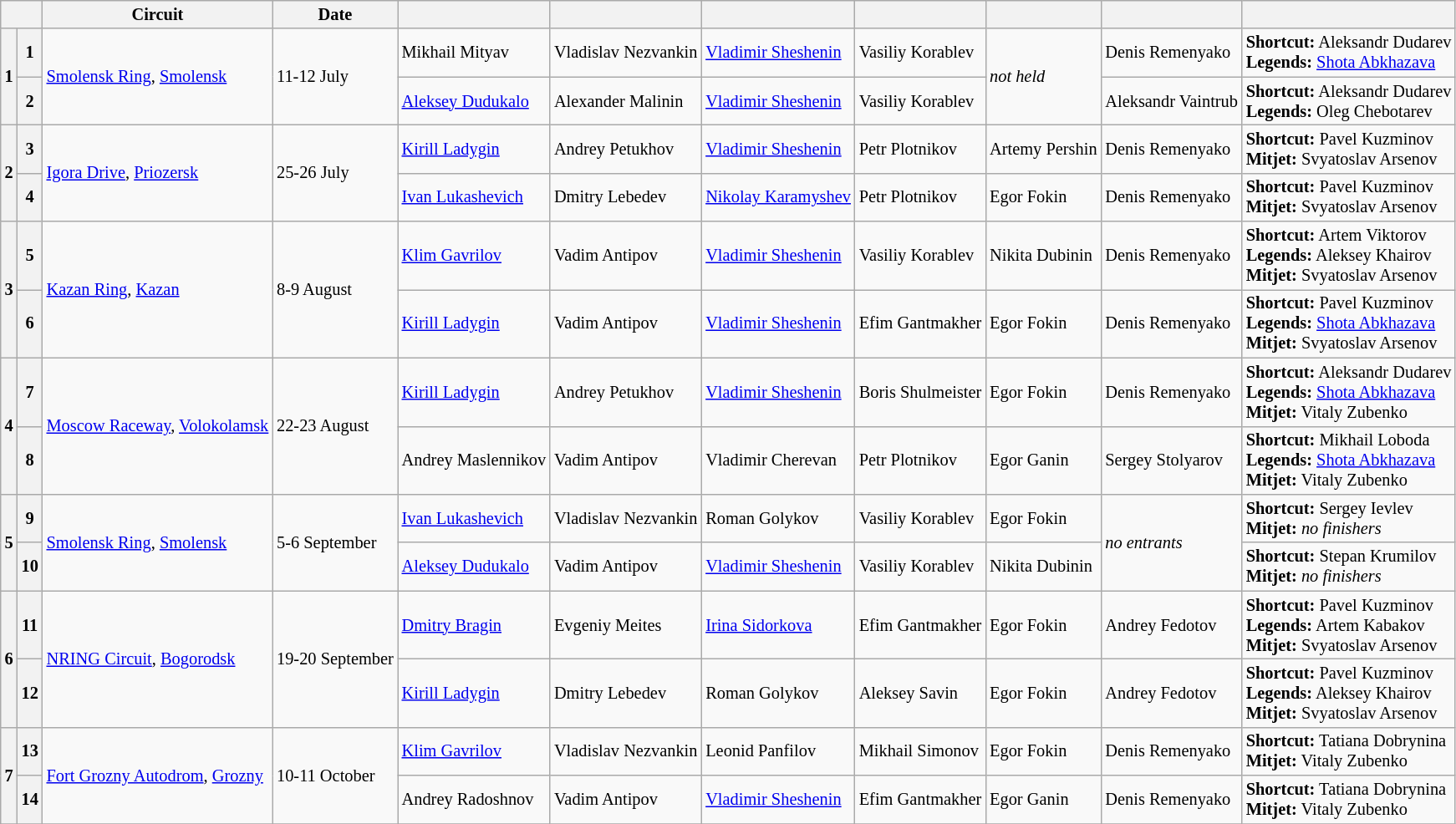<table class="wikitable" style="font-size: 85%">
<tr>
<th colspan=2></th>
<th>Circuit</th>
<th>Date</th>
<th></th>
<th></th>
<th></th>
<th></th>
<th></th>
<th></th>
<th></th>
</tr>
<tr>
<th rowspan=2>1</th>
<th>1</th>
<td rowspan=2><a href='#'>Smolensk Ring</a>, <a href='#'>Smolensk</a></td>
<td rowspan=2>11-12 July</td>
<td>Mikhail Mityav</td>
<td>Vladislav Nezvankin</td>
<td><a href='#'>Vladimir Sheshenin</a></td>
<td>Vasiliy Korablev</td>
<td rowspan="2"><em>not held</em></td>
<td>Denis Remenyako</td>
<td><strong>Shortcut:</strong> Aleksandr Dudarev<br><strong>Legends:</strong> <a href='#'>Shota Abkhazava</a></td>
</tr>
<tr>
<th>2</th>
<td><a href='#'>Aleksey Dudukalo</a></td>
<td>Alexander Malinin</td>
<td><a href='#'>Vladimir Sheshenin</a></td>
<td>Vasiliy Korablev</td>
<td>Aleksandr Vaintrub</td>
<td><strong>Shortcut:</strong> Aleksandr Dudarev<br><strong>Legends:</strong> Oleg Chebotarev</td>
</tr>
<tr>
<th rowspan=2>2</th>
<th>3</th>
<td rowspan=2><a href='#'>Igora Drive</a>, <a href='#'>Priozersk</a></td>
<td rowspan=2>25-26 July</td>
<td><a href='#'>Kirill Ladygin</a></td>
<td>Andrey Petukhov</td>
<td><a href='#'>Vladimir Sheshenin</a></td>
<td>Petr Plotnikov</td>
<td>Artemy Pershin</td>
<td>Denis Remenyako</td>
<td><strong>Shortcut:</strong> Pavel Kuzminov<br><strong>Mitjet:</strong> Svyatoslav Arsenov</td>
</tr>
<tr>
<th>4</th>
<td><a href='#'>Ivan Lukashevich</a></td>
<td>Dmitry Lebedev</td>
<td><a href='#'>Nikolay Karamyshev</a></td>
<td>Petr Plotnikov</td>
<td>Egor Fokin</td>
<td>Denis Remenyako</td>
<td><strong>Shortcut:</strong> Pavel Kuzminov<br><strong>Mitjet:</strong> Svyatoslav Arsenov</td>
</tr>
<tr>
<th rowspan=2>3</th>
<th>5</th>
<td rowspan=2><a href='#'>Kazan Ring</a>, <a href='#'>Kazan</a></td>
<td rowspan=2>8-9 August</td>
<td><a href='#'>Klim Gavrilov</a></td>
<td>Vadim Antipov</td>
<td><a href='#'>Vladimir Sheshenin</a></td>
<td>Vasiliy Korablev</td>
<td>Nikita Dubinin</td>
<td>Denis Remenyako</td>
<td><strong>Shortcut:</strong> Artem Viktorov<br><strong>Legends:</strong> Aleksey Khairov<br><strong>Mitjet:</strong> Svyatoslav Arsenov</td>
</tr>
<tr>
<th>6</th>
<td><a href='#'>Kirill Ladygin</a></td>
<td>Vadim Antipov</td>
<td><a href='#'>Vladimir Sheshenin</a></td>
<td>Efim Gantmakher</td>
<td>Egor Fokin</td>
<td>Denis Remenyako</td>
<td><strong>Shortcut:</strong> Pavel Kuzminov<br><strong>Legends:</strong> <a href='#'>Shota Abkhazava</a><br><strong>Mitjet:</strong> Svyatoslav Arsenov</td>
</tr>
<tr>
<th rowspan=2>4</th>
<th>7</th>
<td rowspan=2><a href='#'>Moscow Raceway</a>, <a href='#'>Volokolamsk</a></td>
<td rowspan=2>22-23 August</td>
<td><a href='#'>Kirill Ladygin</a></td>
<td>Andrey Petukhov</td>
<td><a href='#'>Vladimir Sheshenin</a></td>
<td>Boris Shulmeister</td>
<td>Egor Fokin</td>
<td>Denis Remenyako</td>
<td><strong>Shortcut:</strong> Aleksandr Dudarev<br><strong>Legends:</strong> <a href='#'>Shota Abkhazava</a><br><strong>Mitjet:</strong> Vitaly Zubenko</td>
</tr>
<tr>
<th>8</th>
<td>Andrey Maslennikov</td>
<td>Vadim Antipov</td>
<td>Vladimir Cherevan</td>
<td>Petr Plotnikov</td>
<td>Egor Ganin</td>
<td>Sergey Stolyarov</td>
<td><strong>Shortcut:</strong> Mikhail Loboda<br><strong>Legends:</strong> <a href='#'>Shota Abkhazava</a><br><strong>Mitjet:</strong> Vitaly Zubenko</td>
</tr>
<tr>
<th rowspan=2>5</th>
<th>9</th>
<td rowspan=2><a href='#'>Smolensk Ring</a>, <a href='#'>Smolensk</a></td>
<td rowspan=2>5-6 September</td>
<td><a href='#'>Ivan Lukashevich</a></td>
<td>Vladislav Nezvankin</td>
<td>Roman Golykov</td>
<td>Vasiliy Korablev</td>
<td>Egor Fokin</td>
<td rowspan="2"><em>no entrants</em></td>
<td><strong>Shortcut:</strong> Sergey Ievlev<br><strong>Mitjet:</strong> <em>no finishers</em></td>
</tr>
<tr>
<th>10</th>
<td><a href='#'>Aleksey Dudukalo</a></td>
<td>Vadim Antipov</td>
<td><a href='#'>Vladimir Sheshenin</a></td>
<td>Vasiliy Korablev</td>
<td>Nikita Dubinin</td>
<td><strong>Shortcut:</strong> Stepan Krumilov<br><strong>Mitjet:</strong> <em>no finishers</em></td>
</tr>
<tr>
<th rowspan=2>6</th>
<th>11</th>
<td rowspan=2><a href='#'>NRING Circuit</a>, <a href='#'>Bogorodsk</a></td>
<td rowspan=2>19-20 September</td>
<td><a href='#'>Dmitry Bragin</a></td>
<td>Evgeniy Meites</td>
<td><a href='#'>Irina Sidorkova</a></td>
<td>Efim Gantmakher</td>
<td>Egor Fokin</td>
<td>Andrey Fedotov</td>
<td><strong>Shortcut:</strong> Pavel Kuzminov<br><strong>Legends:</strong> Artem Kabakov<br><strong>Mitjet:</strong> Svyatoslav Arsenov</td>
</tr>
<tr>
<th>12</th>
<td><a href='#'>Kirill Ladygin</a></td>
<td>Dmitry Lebedev</td>
<td>Roman Golykov</td>
<td>Aleksey Savin</td>
<td>Egor Fokin</td>
<td>Andrey Fedotov</td>
<td><strong>Shortcut:</strong> Pavel Kuzminov<br><strong>Legends:</strong> Aleksey Khairov<br><strong>Mitjet:</strong> Svyatoslav Arsenov</td>
</tr>
<tr>
<th rowspan=2>7</th>
<th>13</th>
<td rowspan=2><a href='#'>Fort Grozny Autodrom</a>, <a href='#'>Grozny</a></td>
<td rowspan=2>10-11 October</td>
<td><a href='#'>Klim Gavrilov</a></td>
<td>Vladislav Nezvankin</td>
<td>Leonid Panfilov</td>
<td>Mikhail Simonov</td>
<td>Egor Fokin</td>
<td>Denis Remenyako</td>
<td><strong>Shortcut:</strong> Tatiana Dobrynina<br><strong>Mitjet:</strong> Vitaly Zubenko</td>
</tr>
<tr>
<th>14</th>
<td>Andrey Radoshnov</td>
<td>Vadim Antipov</td>
<td><a href='#'>Vladimir Sheshenin</a></td>
<td>Efim Gantmakher</td>
<td>Egor Ganin</td>
<td>Denis Remenyako</td>
<td><strong>Shortcut:</strong> Tatiana Dobrynina<br><strong>Mitjet:</strong> Vitaly Zubenko</td>
</tr>
<tr>
</tr>
</table>
